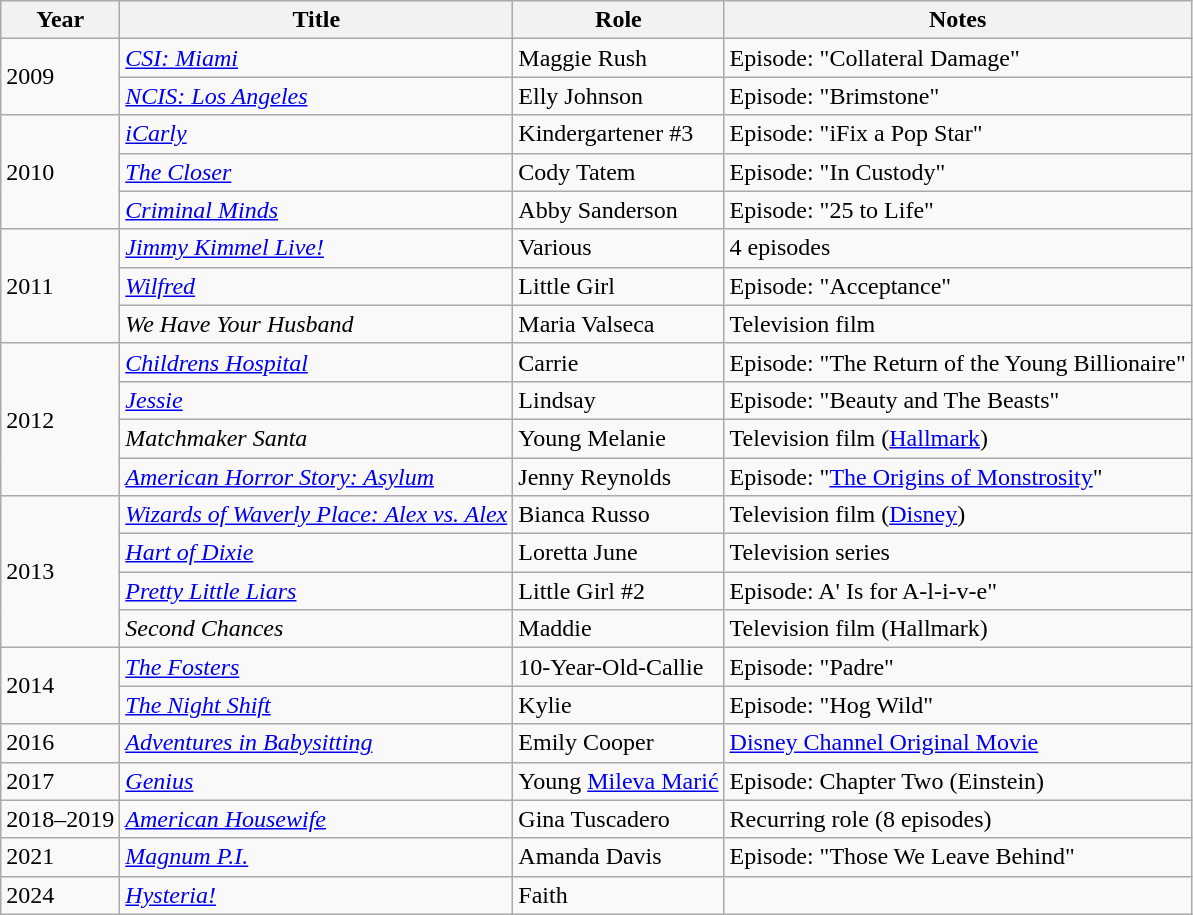<table class="wikitable sortable">
<tr>
<th>Year</th>
<th>Title</th>
<th>Role</th>
<th class="unsortable">Notes</th>
</tr>
<tr>
<td rowspan="2">2009</td>
<td><em><a href='#'>CSI: Miami</a></em></td>
<td>Maggie Rush</td>
<td>Episode: "Collateral Damage"</td>
</tr>
<tr>
<td><em><a href='#'>NCIS: Los Angeles</a></em></td>
<td>Elly Johnson</td>
<td>Episode: "Brimstone"</td>
</tr>
<tr>
<td rowspan="3">2010</td>
<td><em><a href='#'>iCarly</a></em></td>
<td>Kindergartener #3</td>
<td>Episode: "iFix a Pop Star"</td>
</tr>
<tr>
<td><em><a href='#'>The Closer</a></em></td>
<td>Cody Tatem</td>
<td>Episode: "In Custody"</td>
</tr>
<tr>
<td><em><a href='#'>Criminal Minds</a></em></td>
<td>Abby Sanderson</td>
<td>Episode: "25 to Life"</td>
</tr>
<tr>
<td rowspan="3">2011</td>
<td><em><a href='#'>Jimmy Kimmel Live!</a></em></td>
<td>Various</td>
<td>4 episodes</td>
</tr>
<tr>
<td><em><a href='#'>Wilfred</a></em></td>
<td>Little Girl</td>
<td>Episode: "Acceptance"</td>
</tr>
<tr>
<td><em>We Have Your Husband</em></td>
<td>Maria Valseca</td>
<td>Television film</td>
</tr>
<tr>
<td rowspan="4">2012</td>
<td><em><a href='#'>Childrens Hospital</a></em></td>
<td>Carrie</td>
<td>Episode: "The Return of the Young Billionaire"</td>
</tr>
<tr>
<td><em><a href='#'>Jessie</a></em></td>
<td>Lindsay</td>
<td>Episode: "Beauty and The Beasts"</td>
</tr>
<tr>
<td><em>Matchmaker Santa</em></td>
<td>Young Melanie</td>
<td>Television film (<a href='#'>Hallmark</a>)</td>
</tr>
<tr>
<td><em><a href='#'>American Horror Story: Asylum</a></em></td>
<td>Jenny Reynolds</td>
<td>Episode: "<a href='#'>The Origins of Monstrosity</a>"</td>
</tr>
<tr>
<td rowspan="4">2013</td>
<td><em><a href='#'>Wizards of Waverly Place: Alex vs. Alex</a></em></td>
<td>Bianca Russo</td>
<td>Television film (<a href='#'>Disney</a>)</td>
</tr>
<tr>
<td><em><a href='#'>Hart of Dixie</a></em></td>
<td>Loretta June</td>
<td>Television series</td>
</tr>
<tr>
<td><em><a href='#'>Pretty Little Liars</a></em></td>
<td>Little Girl #2</td>
<td>Episode: A' Is for A-l-i-v-e"</td>
</tr>
<tr>
<td><em>Second Chances</em></td>
<td>Maddie</td>
<td>Television film (Hallmark)</td>
</tr>
<tr>
<td rowspan="2">2014</td>
<td><em><a href='#'>The Fosters</a> </em></td>
<td>10-Year-Old-Callie</td>
<td>Episode: "Padre"</td>
</tr>
<tr>
<td><em><a href='#'>The Night Shift</a></em></td>
<td>Kylie</td>
<td>Episode: "Hog Wild"</td>
</tr>
<tr>
<td>2016</td>
<td><em><a href='#'>Adventures in Babysitting</a></em></td>
<td>Emily Cooper</td>
<td><a href='#'>Disney Channel Original Movie</a></td>
</tr>
<tr>
<td>2017</td>
<td><em><a href='#'>Genius</a></em></td>
<td>Young <a href='#'>Mileva Marić</a></td>
<td>Episode: Chapter Two (Einstein)</td>
</tr>
<tr>
<td>2018–2019</td>
<td><em><a href='#'>American Housewife</a></em></td>
<td>Gina Tuscadero</td>
<td>Recurring role (8 episodes)</td>
</tr>
<tr>
<td>2021</td>
<td><em><a href='#'>Magnum P.I.</a></em></td>
<td>Amanda Davis</td>
<td>Episode: "Those We Leave Behind"</td>
</tr>
<tr>
<td>2024</td>
<td><em><a href='#'>Hysteria!</a></em></td>
<td>Faith</td>
<td></td>
</tr>
</table>
